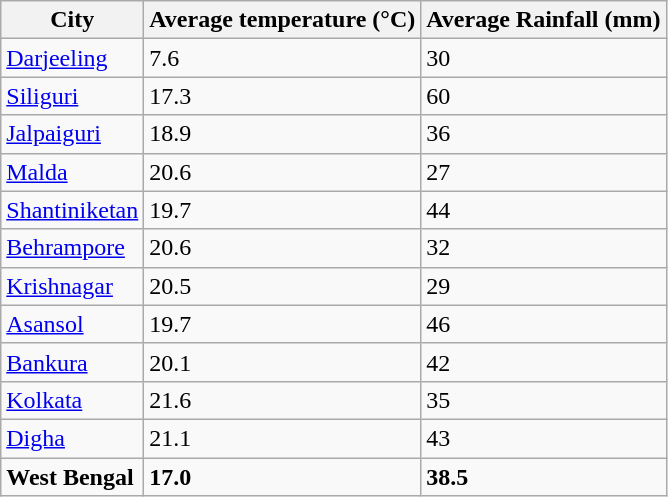<table class="wikitable">
<tr>
<th>City</th>
<th>Average temperature (°C)</th>
<th>Average Rainfall (mm)</th>
</tr>
<tr>
<td><a href='#'>Darjeeling</a></td>
<td>7.6</td>
<td>30</td>
</tr>
<tr>
<td><a href='#'>Siliguri</a></td>
<td>17.3</td>
<td>60</td>
</tr>
<tr>
<td><a href='#'>Jalpaiguri</a></td>
<td>18.9</td>
<td>36</td>
</tr>
<tr>
<td><a href='#'>Malda</a></td>
<td>20.6</td>
<td>27</td>
</tr>
<tr>
<td><a href='#'>Shantiniketan</a></td>
<td>19.7</td>
<td>44</td>
</tr>
<tr>
<td><a href='#'>Behrampore</a></td>
<td>20.6</td>
<td>32</td>
</tr>
<tr>
<td><a href='#'>Krishnagar</a></td>
<td>20.5</td>
<td>29</td>
</tr>
<tr>
<td><a href='#'>Asansol</a></td>
<td>19.7</td>
<td>46</td>
</tr>
<tr>
<td><a href='#'>Bankura</a></td>
<td>20.1</td>
<td>42</td>
</tr>
<tr>
<td><a href='#'>Kolkata</a></td>
<td>21.6</td>
<td>35</td>
</tr>
<tr>
<td><a href='#'>Digha</a></td>
<td>21.1</td>
<td>43</td>
</tr>
<tr>
<td><strong>West Bengal</strong></td>
<td><strong>17.0</strong></td>
<td><strong>38.5</strong></td>
</tr>
</table>
